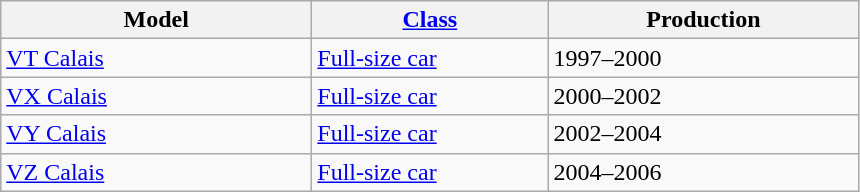<table class="wikitable">
<tr>
<th style="width:200px;">Model</th>
<th style="width:150px;"><a href='#'>Class</a></th>
<th style="width:200px;">Production</th>
</tr>
<tr>
<td valign="top"><a href='#'>VT Calais</a></td>
<td valign="top"><a href='#'>Full-size car</a></td>
<td valign="top">1997–2000</td>
</tr>
<tr>
<td valign="top"><a href='#'>VX Calais</a></td>
<td valign="top"><a href='#'>Full-size car</a></td>
<td valign="top">2000–2002</td>
</tr>
<tr>
<td valign="top"><a href='#'>VY Calais</a></td>
<td valign="top"><a href='#'>Full-size car</a></td>
<td valign="top">2002–2004</td>
</tr>
<tr>
<td valign="top"><a href='#'>VZ Calais</a></td>
<td valign="top"><a href='#'>Full-size car</a></td>
<td valign="top">2004–2006</td>
</tr>
</table>
